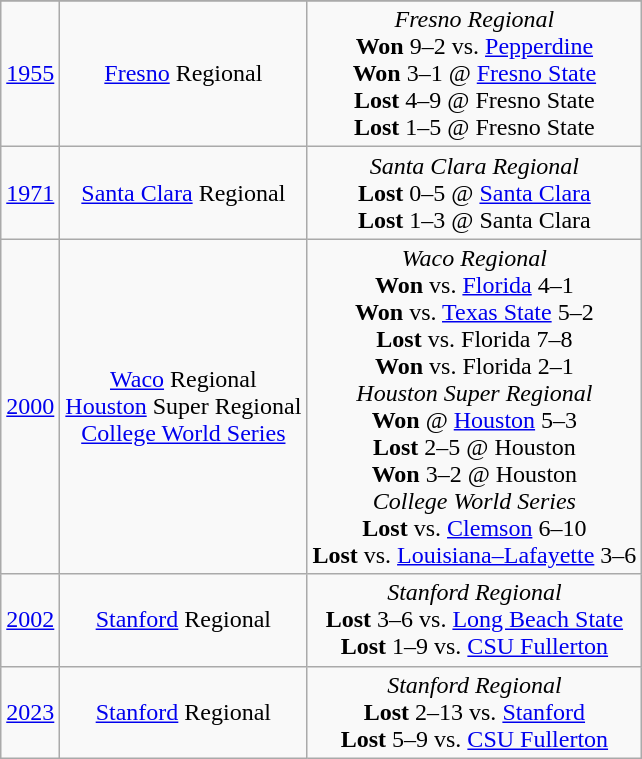<table class="wikitable" style="text-align:center;">
<tr>
</tr>
<tr style="text-align:center;">
<td><a href='#'>1955</a></td>
<td><a href='#'>Fresno</a> Regional</td>
<td><em>Fresno Regional</em> <br> <strong>Won</strong> 9–2 vs. <a href='#'>Pepperdine</a> <br> <strong>Won</strong> 3–1 @ <a href='#'>Fresno State</a> <br> <strong>Lost</strong> 4–9 @ Fresno State <br> <strong>Lost</strong> 1–5 @ Fresno State</td>
</tr>
<tr style="text-align:center;">
<td><a href='#'>1971</a></td>
<td><a href='#'>Santa Clara</a> Regional</td>
<td><em>Santa Clara Regional</em> <br> <strong>Lost</strong> 0–5 @ <a href='#'>Santa Clara</a> <br> <strong>Lost</strong> 1–3 @ Santa Clara</td>
</tr>
<tr style="text-align:center;">
<td><a href='#'>2000</a></td>
<td><a href='#'>Waco</a> Regional <br> <a href='#'>Houston</a> Super Regional <br> <a href='#'>College World Series</a></td>
<td><em>Waco Regional</em> <br> <strong>Won</strong> vs. <a href='#'>Florida</a> 4–1 <br> <strong>Won</strong> vs. <a href='#'>Texas State</a> 5–2 <br> <strong>Lost</strong> vs. Florida 7–8 <br> <strong>Won</strong> vs. Florida 2–1 <br> <em>Houston Super Regional</em> <br> <strong>Won</strong> @ <a href='#'>Houston</a> 5–3 <br> <strong>Lost</strong> 2–5 @ Houston <br> <strong>Won</strong> 3–2 @ Houston <br> <em>College World Series</em> <br> <strong>Lost</strong> vs. <a href='#'>Clemson</a> 6–10 <br> <strong>Lost</strong> vs. <a href='#'>Louisiana–Lafayette</a> 3–6</td>
</tr>
<tr style="text-align:center;">
<td><a href='#'>2002</a></td>
<td><a href='#'>Stanford</a> Regional</td>
<td><em>Stanford Regional</em> <br> <strong>Lost</strong> 3–6 vs. <a href='#'>Long Beach State</a> <br> <strong>Lost</strong> 1–9 vs. <a href='#'>CSU Fullerton</a></td>
</tr>
<tr>
<td><a href='#'>2023</a></td>
<td><a href='#'>Stanford</a> Regional</td>
<td><em>Stanford Regional</em> <br> <strong>Lost</strong> 2–13 vs. <a href='#'>Stanford</a> <br> <strong>Lost</strong> 5–9 vs. <a href='#'>CSU Fullerton</a><br></td>
</tr>
</table>
